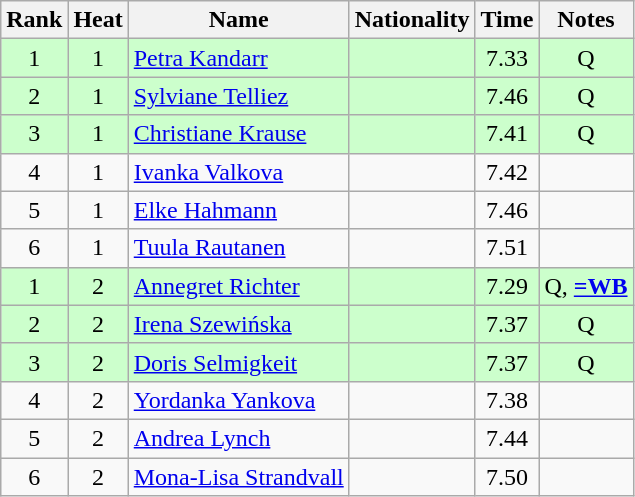<table class="wikitable sortable" style="text-align:center">
<tr>
<th>Rank</th>
<th>Heat</th>
<th>Name</th>
<th>Nationality</th>
<th>Time</th>
<th>Notes</th>
</tr>
<tr bgcolor=ccffcc>
<td>1</td>
<td>1</td>
<td align="left"><a href='#'>Petra Kandarr</a></td>
<td align=left></td>
<td>7.33</td>
<td>Q</td>
</tr>
<tr bgcolor=ccffcc>
<td>2</td>
<td>1</td>
<td align="left"><a href='#'>Sylviane Telliez</a></td>
<td align=left></td>
<td>7.46</td>
<td>Q</td>
</tr>
<tr bgcolor=ccffcc>
<td>3</td>
<td>1</td>
<td align="left"><a href='#'>Christiane Krause</a></td>
<td align=left></td>
<td>7.41</td>
<td>Q</td>
</tr>
<tr>
<td>4</td>
<td>1</td>
<td align="left"><a href='#'>Ivanka Valkova</a></td>
<td align=left></td>
<td>7.42</td>
<td></td>
</tr>
<tr>
<td>5</td>
<td>1</td>
<td align="left"><a href='#'>Elke Hahmann</a></td>
<td align=left></td>
<td>7.46</td>
<td></td>
</tr>
<tr>
<td>6</td>
<td>1</td>
<td align="left"><a href='#'>Tuula Rautanen</a></td>
<td align=left></td>
<td>7.51</td>
<td></td>
</tr>
<tr bgcolor=ccffcc>
<td>1</td>
<td>2</td>
<td align="left"><a href='#'>Annegret Richter</a></td>
<td align=left></td>
<td>7.29</td>
<td>Q, <strong><a href='#'>=WB</a></strong></td>
</tr>
<tr bgcolor=ccffcc>
<td>2</td>
<td>2</td>
<td align="left"><a href='#'>Irena Szewińska</a></td>
<td align=left></td>
<td>7.37</td>
<td>Q</td>
</tr>
<tr bgcolor=ccffcc>
<td>3</td>
<td>2</td>
<td align="left"><a href='#'>Doris Selmigkeit</a></td>
<td align=left></td>
<td>7.37</td>
<td>Q</td>
</tr>
<tr>
<td>4</td>
<td>2</td>
<td align="left"><a href='#'>Yordanka Yankova</a></td>
<td align=left></td>
<td>7.38</td>
<td></td>
</tr>
<tr>
<td>5</td>
<td>2</td>
<td align="left"><a href='#'>Andrea Lynch</a></td>
<td align=left></td>
<td>7.44</td>
<td></td>
</tr>
<tr>
<td>6</td>
<td>2</td>
<td align="left"><a href='#'>Mona-Lisa Strandvall</a></td>
<td align=left></td>
<td>7.50</td>
<td></td>
</tr>
</table>
